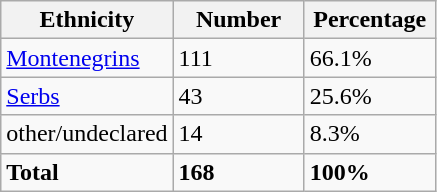<table class="wikitable">
<tr>
<th width="100px">Ethnicity</th>
<th width="80px">Number</th>
<th width="80px">Percentage</th>
</tr>
<tr>
<td><a href='#'>Montenegrins</a></td>
<td>111</td>
<td>66.1%</td>
</tr>
<tr>
<td><a href='#'>Serbs</a></td>
<td>43</td>
<td>25.6%</td>
</tr>
<tr>
<td>other/undeclared</td>
<td>14</td>
<td>8.3%</td>
</tr>
<tr>
<td><strong>Total</strong></td>
<td><strong>168</strong></td>
<td><strong>100%</strong></td>
</tr>
</table>
